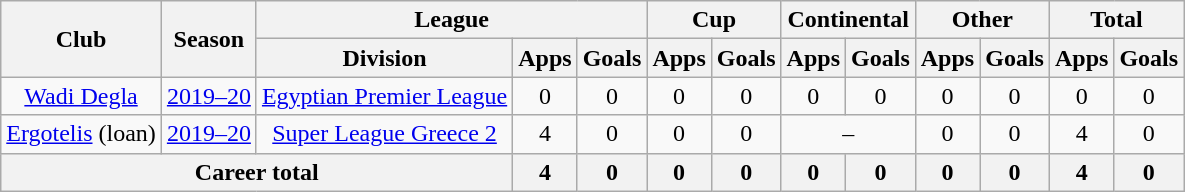<table class="wikitable" style="text-align: center">
<tr>
<th rowspan="2">Club</th>
<th rowspan="2">Season</th>
<th colspan="3">League</th>
<th colspan="2">Cup</th>
<th colspan="2">Continental</th>
<th colspan="2">Other</th>
<th colspan="2">Total</th>
</tr>
<tr>
<th>Division</th>
<th>Apps</th>
<th>Goals</th>
<th>Apps</th>
<th>Goals</th>
<th>Apps</th>
<th>Goals</th>
<th>Apps</th>
<th>Goals</th>
<th>Apps</th>
<th>Goals</th>
</tr>
<tr>
<td><a href='#'>Wadi Degla</a></td>
<td><a href='#'>2019–20</a></td>
<td><a href='#'>Egyptian Premier League</a></td>
<td>0</td>
<td>0</td>
<td>0</td>
<td>0</td>
<td>0</td>
<td>0</td>
<td>0</td>
<td>0</td>
<td>0</td>
<td>0</td>
</tr>
<tr>
<td><a href='#'>Ergotelis</a> (loan)</td>
<td><a href='#'>2019–20</a></td>
<td><a href='#'>Super League Greece 2</a></td>
<td>4</td>
<td>0</td>
<td>0</td>
<td>0</td>
<td colspan="2">–</td>
<td>0</td>
<td>0</td>
<td>4</td>
<td>0</td>
</tr>
<tr>
<th colspan=3>Career total</th>
<th>4</th>
<th>0</th>
<th>0</th>
<th>0</th>
<th>0</th>
<th>0</th>
<th>0</th>
<th>0</th>
<th>4</th>
<th>0</th>
</tr>
</table>
